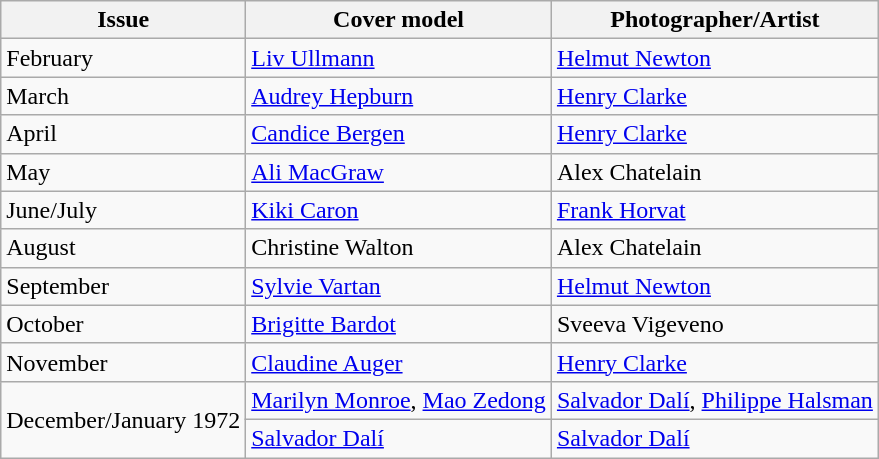<table class="sortable wikitable">
<tr>
<th>Issue</th>
<th>Cover model</th>
<th>Photographer/Artist</th>
</tr>
<tr>
<td>February</td>
<td><a href='#'>Liv Ullmann</a></td>
<td><a href='#'>Helmut Newton</a></td>
</tr>
<tr>
<td>March</td>
<td><a href='#'>Audrey Hepburn</a></td>
<td><a href='#'>Henry Clarke</a></td>
</tr>
<tr>
<td>April</td>
<td><a href='#'>Candice Bergen</a></td>
<td><a href='#'>Henry Clarke</a></td>
</tr>
<tr>
<td>May</td>
<td><a href='#'>Ali MacGraw</a></td>
<td>Alex Chatelain</td>
</tr>
<tr>
<td>June/July</td>
<td><a href='#'>Kiki Caron</a></td>
<td><a href='#'>Frank Horvat</a></td>
</tr>
<tr>
<td>August</td>
<td>Christine Walton</td>
<td>Alex Chatelain</td>
</tr>
<tr>
<td>September</td>
<td><a href='#'>Sylvie Vartan</a></td>
<td><a href='#'>Helmut Newton</a></td>
</tr>
<tr>
<td>October</td>
<td><a href='#'>Brigitte Bardot</a></td>
<td>Sveeva Vigeveno</td>
</tr>
<tr>
<td>November</td>
<td><a href='#'>Claudine Auger</a></td>
<td><a href='#'>Henry Clarke</a></td>
</tr>
<tr>
<td rowspan="2">December/January 1972</td>
<td><a href='#'>Marilyn Monroe</a>, <a href='#'>Mao Zedong</a></td>
<td><a href='#'>Salvador Dalí</a>, <a href='#'>Philippe Halsman</a></td>
</tr>
<tr>
<td><a href='#'>Salvador Dalí</a></td>
<td><a href='#'>Salvador Dalí</a></td>
</tr>
</table>
